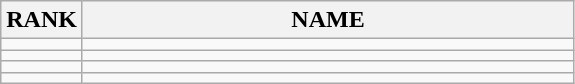<table class="wikitable">
<tr>
<th>RANK</th>
<th style="width: 20em">NAME</th>
</tr>
<tr>
<td align="center"></td>
<td></td>
</tr>
<tr>
<td align="center"></td>
<td></td>
</tr>
<tr>
<td align="center"></td>
<td></td>
</tr>
<tr>
<td align="center"></td>
<td></td>
</tr>
</table>
